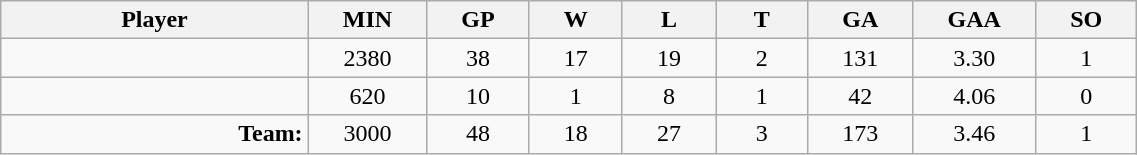<table class="wikitable sortable" width="60%">
<tr>
<th bgcolor="#DDDDFF" width="10%">Player</th>
<th width="3%" bgcolor="#DDDDFF" title="Minutes played">MIN</th>
<th width="3%" bgcolor="#DDDDFF" title="Games played in">GP</th>
<th width="3%" bgcolor="#DDDDFF" title="Games played in">W</th>
<th width="3%" bgcolor="#DDDDFF"title="Games played in">L</th>
<th width="3%" bgcolor="#DDDDFF" title="Ties">T</th>
<th width="3%" bgcolor="#DDDDFF" title="Goals against">GA</th>
<th width="3%" bgcolor="#DDDDFF" title="Goals against average">GAA</th>
<th width="3%" bgcolor="#DDDDFF"title="Shut-outs">SO</th>
</tr>
<tr align="center">
<td align="right"></td>
<td>2380</td>
<td>38</td>
<td>17</td>
<td>19</td>
<td>2</td>
<td>131</td>
<td>3.30</td>
<td>1</td>
</tr>
<tr align="center">
<td align="right"></td>
<td>620</td>
<td>10</td>
<td>1</td>
<td>8</td>
<td>1</td>
<td>42</td>
<td>4.06</td>
<td>0</td>
</tr>
<tr align="center">
<td align="right"><strong>Team:</strong></td>
<td>3000</td>
<td>48</td>
<td>18</td>
<td>27</td>
<td>3</td>
<td>173</td>
<td>3.46</td>
<td>1</td>
</tr>
</table>
